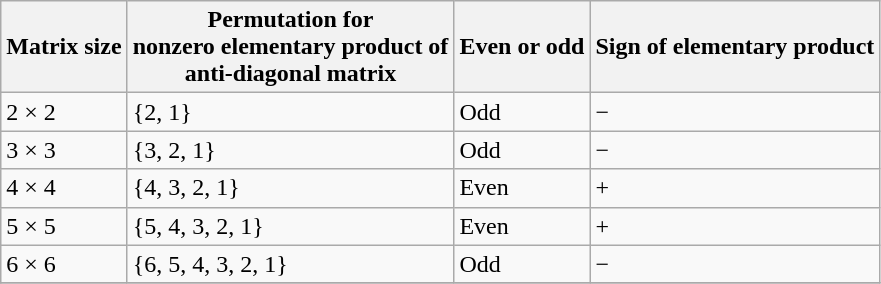<table class="wikitable">
<tr>
<th>Matrix size</th>
<th>Permutation for<br>nonzero elementary product of<br>anti-diagonal matrix</th>
<th>Even or odd</th>
<th>Sign of elementary product</th>
</tr>
<tr>
<td>2 × 2</td>
<td>{2, 1}</td>
<td>Odd</td>
<td>−</td>
</tr>
<tr>
<td>3 × 3</td>
<td>{3, 2, 1}</td>
<td>Odd</td>
<td>−</td>
</tr>
<tr>
<td>4 × 4</td>
<td>{4, 3, 2, 1}</td>
<td>Even</td>
<td>+</td>
</tr>
<tr>
<td>5 × 5</td>
<td>{5, 4, 3, 2, 1}</td>
<td>Even</td>
<td>+</td>
</tr>
<tr>
<td>6 × 6</td>
<td>{6, 5, 4, 3, 2, 1}</td>
<td>Odd</td>
<td>−</td>
</tr>
<tr>
</tr>
</table>
